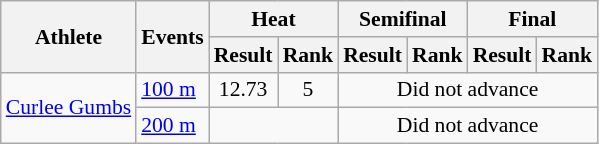<table class=wikitable style="font-size:90%">
<tr>
<th rowspan="2">Athlete</th>
<th rowspan="2">Events</th>
<th colspan="2">Heat</th>
<th colspan="2">Semifinal</th>
<th colspan="2">Final</th>
</tr>
<tr>
<th>Result</th>
<th>Rank</th>
<th>Result</th>
<th>Rank</th>
<th>Result</th>
<th>Rank</th>
</tr>
<tr>
<td rowspan="2"><a href='#'>Curlee Gumbs</a></td>
<td><a href='#'>100 m</a></td>
<td align="center">12.73</td>
<td align="center">5</td>
<td colspan="4" align="center">Did not advance</td>
</tr>
<tr>
<td><a href='#'>200 m</a></td>
<td colspan="2" align="center"></td>
<td colspan="4" align="center">Did not advance</td>
</tr>
</table>
